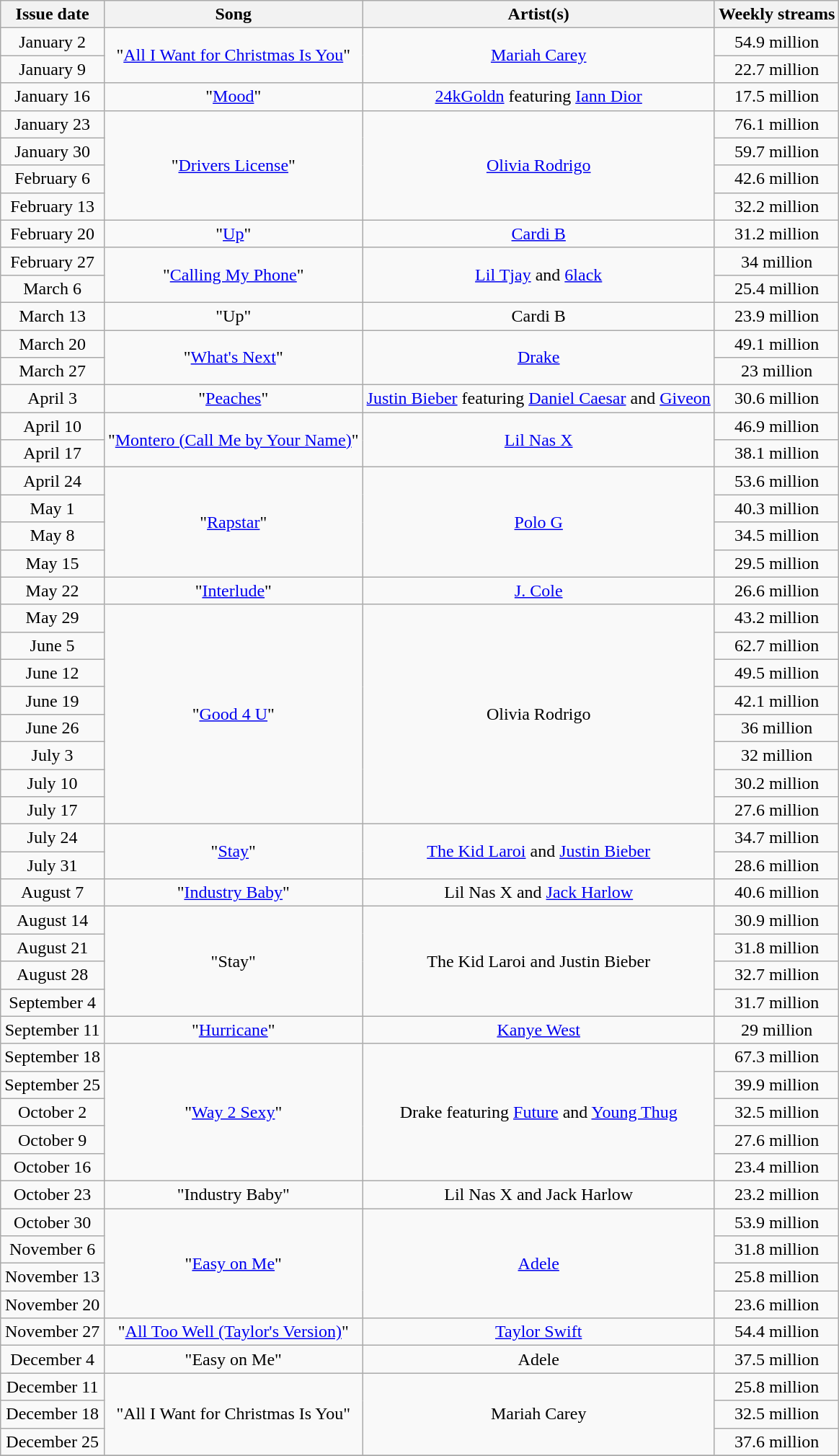<table class="wikitable sortable" style="text-align: center;">
<tr>
<th>Issue date</th>
<th>Song</th>
<th>Artist(s)</th>
<th>Weekly streams</th>
</tr>
<tr>
<td>January 2</td>
<td rowspan="2">"<a href='#'>All I Want for Christmas Is You</a>"</td>
<td rowspan="2"><a href='#'>Mariah Carey</a></td>
<td>54.9 million</td>
</tr>
<tr>
<td>January 9</td>
<td>22.7 million</td>
</tr>
<tr>
<td>January 16</td>
<td>"<a href='#'>Mood</a>"</td>
<td><a href='#'>24kGoldn</a> featuring <a href='#'>Iann Dior</a></td>
<td>17.5 million</td>
</tr>
<tr>
<td>January 23</td>
<td rowspan="4">"<a href='#'>Drivers License</a>"</td>
<td rowspan="4"><a href='#'>Olivia Rodrigo</a></td>
<td>76.1 million</td>
</tr>
<tr>
<td>January 30</td>
<td>59.7 million</td>
</tr>
<tr>
<td>February 6</td>
<td>42.6 million</td>
</tr>
<tr>
<td>February 13</td>
<td>32.2 million</td>
</tr>
<tr>
<td>February 20</td>
<td>"<a href='#'>Up</a>"</td>
<td><a href='#'>Cardi B</a></td>
<td>31.2 million</td>
</tr>
<tr>
<td>February 27</td>
<td rowspan="2">"<a href='#'>Calling My Phone</a>"</td>
<td rowspan="2"><a href='#'>Lil Tjay</a> and <a href='#'>6lack</a></td>
<td>34 million</td>
</tr>
<tr>
<td>March 6</td>
<td>25.4 million</td>
</tr>
<tr>
<td>March 13</td>
<td rowspan="1">"Up"</td>
<td rowspan="1">Cardi B</td>
<td>23.9 million</td>
</tr>
<tr>
<td>March 20</td>
<td rowspan="2">"<a href='#'>What's Next</a>"</td>
<td rowspan="2"><a href='#'>Drake</a></td>
<td>49.1 million</td>
</tr>
<tr>
<td>March 27</td>
<td>23 million</td>
</tr>
<tr>
<td>April 3</td>
<td>"<a href='#'>Peaches</a>"</td>
<td><a href='#'>Justin Bieber</a> featuring <a href='#'>Daniel Caesar</a> and <a href='#'>Giveon</a></td>
<td>30.6 million</td>
</tr>
<tr>
<td>April 10</td>
<td rowspan="2">"<a href='#'>Montero (Call Me by Your Name)</a>"</td>
<td rowspan="2"><a href='#'>Lil Nas X</a></td>
<td>46.9 million</td>
</tr>
<tr>
<td>April 17</td>
<td>38.1 million</td>
</tr>
<tr>
<td>April 24</td>
<td rowspan="4">"<a href='#'>Rapstar</a>"</td>
<td rowspan="4"><a href='#'>Polo G</a></td>
<td>53.6 million</td>
</tr>
<tr>
<td>May 1</td>
<td>40.3 million</td>
</tr>
<tr>
<td>May 8</td>
<td>34.5 million</td>
</tr>
<tr>
<td>May 15</td>
<td>29.5 million</td>
</tr>
<tr>
<td>May 22</td>
<td>"<a href='#'>Interlude</a>"</td>
<td><a href='#'>J. Cole</a></td>
<td>26.6 million</td>
</tr>
<tr>
<td>May 29</td>
<td rowspan="8">"<a href='#'>Good 4 U</a>"</td>
<td rowspan="8">Olivia Rodrigo</td>
<td>43.2 million</td>
</tr>
<tr>
<td>June 5</td>
<td>62.7 million</td>
</tr>
<tr>
<td>June 12</td>
<td>49.5 million</td>
</tr>
<tr>
<td>June 19</td>
<td>42.1 million</td>
</tr>
<tr>
<td>June 26</td>
<td>36 million</td>
</tr>
<tr>
<td>July 3</td>
<td>32 million</td>
</tr>
<tr>
<td>July 10</td>
<td>30.2 million</td>
</tr>
<tr>
<td>July 17</td>
<td>27.6 million</td>
</tr>
<tr>
<td>July 24</td>
<td rowspan="2">"<a href='#'>Stay</a>"</td>
<td rowspan="2"><a href='#'>The Kid Laroi</a> and <a href='#'>Justin Bieber</a></td>
<td>34.7 million</td>
</tr>
<tr>
<td>July 31</td>
<td>28.6 million</td>
</tr>
<tr>
<td>August 7</td>
<td>"<a href='#'>Industry Baby</a>"</td>
<td>Lil Nas X and <a href='#'>Jack Harlow</a></td>
<td>40.6 million</td>
</tr>
<tr>
<td>August 14</td>
<td rowspan="4">"Stay"</td>
<td rowspan="4">The Kid Laroi and Justin Bieber</td>
<td>30.9 million</td>
</tr>
<tr>
<td>August 21</td>
<td>31.8 million</td>
</tr>
<tr>
<td>August 28</td>
<td>32.7 million</td>
</tr>
<tr>
<td>September 4</td>
<td>31.7 million</td>
</tr>
<tr>
<td>September 11</td>
<td>"<a href='#'>Hurricane</a>"</td>
<td><a href='#'>Kanye West</a></td>
<td>29 million</td>
</tr>
<tr>
<td>September 18</td>
<td rowspan="5">"<a href='#'>Way 2 Sexy</a>"</td>
<td rowspan="5">Drake featuring <a href='#'>Future</a> and <a href='#'>Young Thug</a></td>
<td>67.3 million</td>
</tr>
<tr>
<td>September 25</td>
<td>39.9 million</td>
</tr>
<tr>
<td>October 2</td>
<td>32.5 million</td>
</tr>
<tr>
<td>October 9</td>
<td>27.6 million</td>
</tr>
<tr>
<td>October 16</td>
<td>23.4 million</td>
</tr>
<tr>
<td>October 23</td>
<td>"Industry Baby"</td>
<td>Lil Nas X and Jack Harlow</td>
<td>23.2 million</td>
</tr>
<tr>
<td>October 30</td>
<td rowspan="4">"<a href='#'>Easy on Me</a>"</td>
<td rowspan="4"><a href='#'>Adele</a></td>
<td>53.9 million</td>
</tr>
<tr>
<td>November 6</td>
<td>31.8 million</td>
</tr>
<tr>
<td>November 13</td>
<td>25.8 million</td>
</tr>
<tr>
<td>November 20</td>
<td>23.6 million</td>
</tr>
<tr>
<td>November 27</td>
<td>"<a href='#'>All Too Well (Taylor's Version)</a>"</td>
<td><a href='#'>Taylor Swift</a></td>
<td>54.4 million</td>
</tr>
<tr>
<td>December 4</td>
<td>"Easy on Me"</td>
<td>Adele</td>
<td>37.5 million</td>
</tr>
<tr>
<td>December 11</td>
<td rowspan="3">"All I Want for Christmas Is You"</td>
<td rowspan="3">Mariah Carey</td>
<td>25.8 million</td>
</tr>
<tr>
<td>December 18</td>
<td>32.5 million</td>
</tr>
<tr>
<td>December 25</td>
<td>37.6 million</td>
</tr>
<tr>
</tr>
</table>
